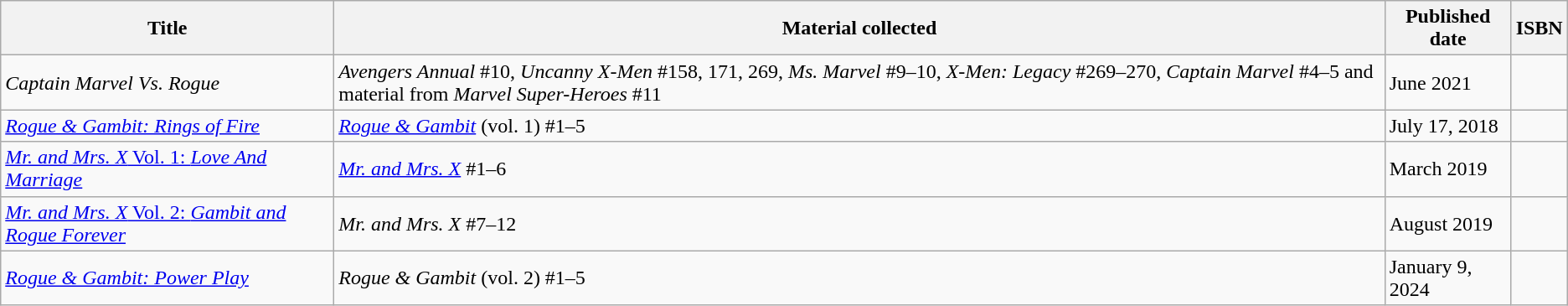<table class="wikitable">
<tr>
<th>Title</th>
<th>Material collected</th>
<th>Published date</th>
<th>ISBN</th>
</tr>
<tr>
<td><em>Captain Marvel Vs. Rogue</em></td>
<td><em>Avengers Annual</em> #10, <em>Uncanny X-Men</em> #158, 171, 269, <em>Ms. Marvel</em> #9–10, <em>X-Men: Legacy</em> #269–270, <em>Captain Marvel</em> #4–5 and material from <em>Marvel Super-Heroes</em> #11</td>
<td>June 2021</td>
<td></td>
</tr>
<tr>
<td><em><a href='#'>Rogue & Gambit: Rings of Fire</a></em></td>
<td><em><a href='#'>Rogue & Gambit</a></em> (vol. 1) #1–5</td>
<td>July 17, 2018</td>
<td></td>
</tr>
<tr>
<td><a href='#'><em>Mr. and Mrs. X</em> Vol. 1: <em>Love And Marriage</em></a></td>
<td><em><a href='#'>Mr. and Mrs. X</a></em> #1–6</td>
<td>March 2019</td>
<td></td>
</tr>
<tr>
<td><a href='#'><em>Mr. and Mrs. X</em> Vol. 2: <em>Gambit and Rogue Forever</em></a></td>
<td><em>Mr. and Mrs. X</em> #7–12</td>
<td>August 2019</td>
<td></td>
</tr>
<tr>
<td><em><a href='#'>Rogue & Gambit: Power Play</a></em></td>
<td><em>Rogue & Gambit</em> (vol. 2) #1–5</td>
<td>January 9, 2024</td>
<td></td>
</tr>
</table>
